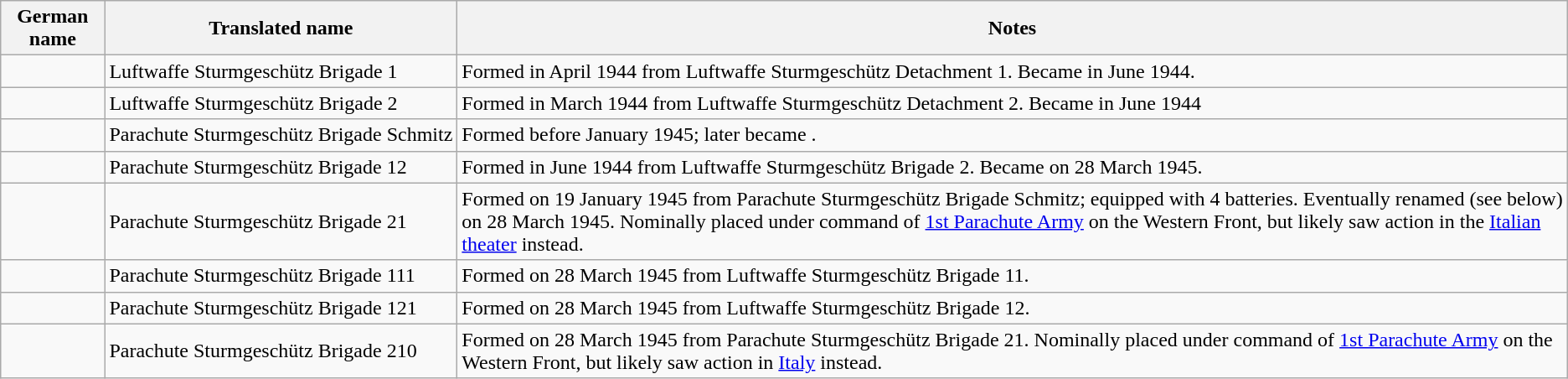<table class="wikitable">
<tr>
<th>German name</th>
<th>Translated name</th>
<th>Notes</th>
</tr>
<tr>
<td></td>
<td>Luftwaffe Sturmgeschütz Brigade 1</td>
<td>Formed in April 1944 from Luftwaffe Sturmgeschütz Detachment 1. Became  in June 1944.</td>
</tr>
<tr>
<td></td>
<td>Luftwaffe Sturmgeschütz Brigade 2</td>
<td>Formed in March 1944 from Luftwaffe Sturmgeschütz Detachment 2. Became  in June 1944</td>
</tr>
<tr>
<td style="white-space: nowrap;"></td>
<td style="white-space: nowrap;">Parachute Sturmgeschütz Brigade Schmitz</td>
<td>Formed before January 1945; later became .</td>
</tr>
<tr>
<td></td>
<td>Parachute Sturmgeschütz Brigade 12</td>
<td>Formed in June 1944 from Luftwaffe Sturmgeschütz Brigade 2. Became  on 28 March 1945.</td>
</tr>
<tr>
<td></td>
<td>Parachute Sturmgeschütz Brigade 21</td>
<td>Formed on 19 January 1945 from Parachute Sturmgeschütz Brigade Schmitz; equipped with 4 batteries. Eventually renamed  (see below) on 28 March 1945. Nominally placed under command of <a href='#'>1st Parachute Army</a> on the Western Front, but likely saw action in the <a href='#'>Italian theater</a> instead.</td>
</tr>
<tr>
<td></td>
<td>Parachute Sturmgeschütz Brigade 111</td>
<td>Formed on 28 March 1945 from Luftwaffe Sturmgeschütz Brigade 11.</td>
</tr>
<tr>
<td></td>
<td>Parachute Sturmgeschütz Brigade 121</td>
<td>Formed on 28 March 1945 from Luftwaffe Sturmgeschütz Brigade 12.</td>
</tr>
<tr>
<td></td>
<td>Parachute Sturmgeschütz Brigade 210</td>
<td>Formed on 28 March 1945 from Parachute Sturmgeschütz Brigade 21. Nominally placed under command of <a href='#'>1st Parachute Army</a> on the Western Front, but likely saw action in <a href='#'>Italy</a> instead.</td>
</tr>
</table>
